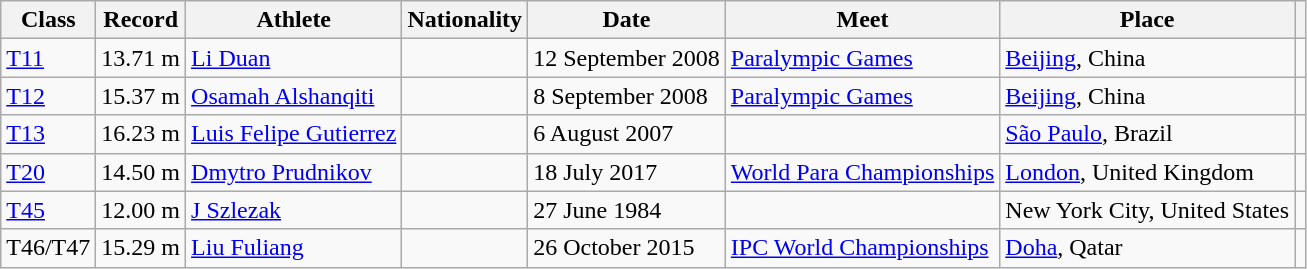<table class="wikitable">
<tr>
<th>Class</th>
<th>Record</th>
<th>Athlete</th>
<th>Nationality</th>
<th>Date</th>
<th>Meet</th>
<th>Place</th>
<th></th>
</tr>
<tr>
<td><a href='#'>T11</a></td>
<td>13.71 m<br></td>
<td><a href='#'>Li Duan</a></td>
<td></td>
<td>12 September 2008</td>
<td><a href='#'>Paralympic Games</a></td>
<td><a href='#'>Beijing</a>, China</td>
<td></td>
</tr>
<tr>
<td><a href='#'>T12</a></td>
<td>15.37 m<br></td>
<td><a href='#'>Osamah Alshanqiti</a></td>
<td></td>
<td>8 September 2008</td>
<td><a href='#'>Paralympic Games</a></td>
<td><a href='#'>Beijing</a>, China</td>
<td></td>
</tr>
<tr>
<td><a href='#'>T13</a></td>
<td>16.23 m<br></td>
<td><a href='#'>Luis Felipe Gutierrez</a></td>
<td></td>
<td>6 August 2007</td>
<td></td>
<td><a href='#'>São Paulo</a>, Brazil</td>
<td></td>
</tr>
<tr>
<td><a href='#'>T20</a></td>
<td>14.50 m<br></td>
<td><a href='#'>Dmytro Prudnikov</a></td>
<td></td>
<td>18 July 2017</td>
<td><a href='#'>World Para Championships</a></td>
<td><a href='#'>London</a>, United Kingdom</td>
<td></td>
</tr>
<tr>
<td><a href='#'>T45</a></td>
<td>12.00 m<br></td>
<td><a href='#'>J Szlezak</a></td>
<td></td>
<td>27 June 1984</td>
<td></td>
<td>New York City, United States</td>
<td></td>
</tr>
<tr>
<td>T46/T47</td>
<td>15.29 m<br></td>
<td><a href='#'>Liu Fuliang</a></td>
<td></td>
<td>26 October 2015</td>
<td><a href='#'>IPC World Championships</a></td>
<td><a href='#'>Doha</a>, Qatar</td>
<td></td>
</tr>
</table>
